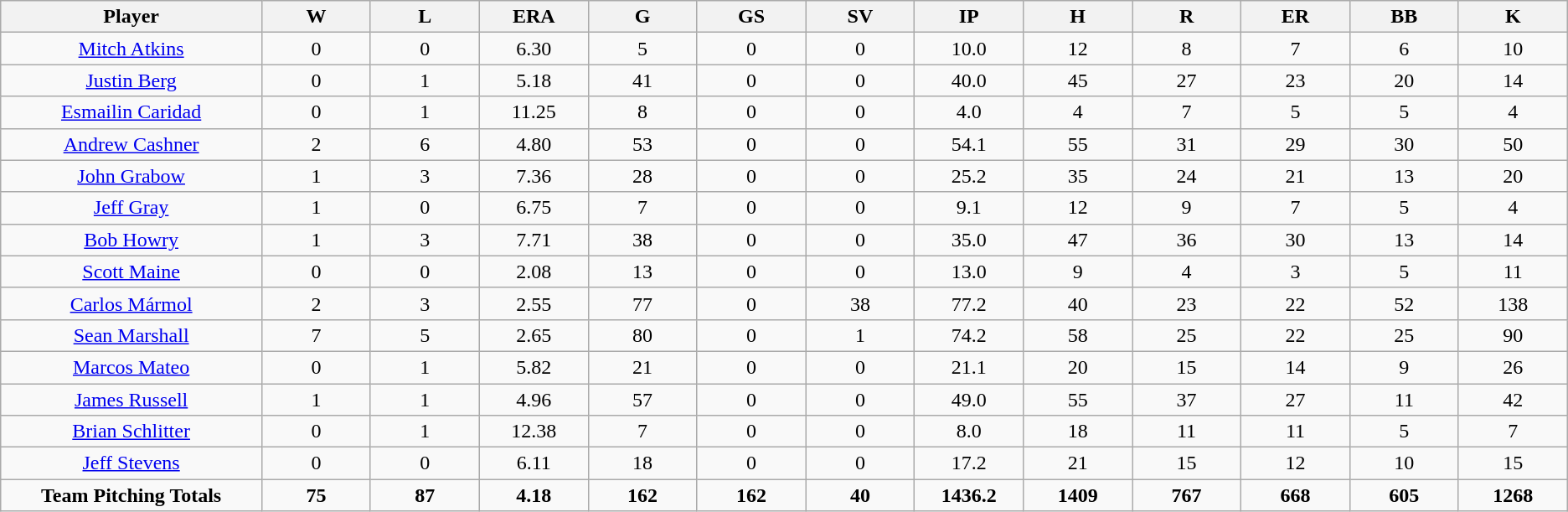<table class="wikitable sortable">
<tr>
<th bgcolor="#DDDDFF" width="12%">Player</th>
<th bgcolor="#DDDDFF" width="5%">W</th>
<th bgcolor="#DDDDFF" width="5%">L</th>
<th bgcolor="#DDDDFF" width="5%">ERA</th>
<th bgcolor="#DDDDFF" width="5%">G</th>
<th bgcolor="#DDDDFF" width="5%">GS</th>
<th bgcolor="#DDDDFF" width="5%">SV</th>
<th bgcolor="#DDDDFF" width="5%">IP</th>
<th bgcolor="#DDDDFF" width="5%">H</th>
<th bgcolor="#DDDDFF" width="5%">R</th>
<th bgcolor="#DDDDFF" width="5%">ER</th>
<th bgcolor="#DDDDFF" width="5%">BB</th>
<th bgcolor="#DDDDFF" width="5%">K</th>
</tr>
<tr align=center>
<td><a href='#'>Mitch Atkins</a></td>
<td>0</td>
<td>0</td>
<td>6.30</td>
<td>5</td>
<td>0</td>
<td>0</td>
<td>10.0</td>
<td>12</td>
<td>8</td>
<td>7</td>
<td>6</td>
<td>10</td>
</tr>
<tr align=center>
<td><a href='#'>Justin Berg</a></td>
<td>0</td>
<td>1</td>
<td>5.18</td>
<td>41</td>
<td>0</td>
<td>0</td>
<td>40.0</td>
<td>45</td>
<td>27</td>
<td>23</td>
<td>20</td>
<td>14</td>
</tr>
<tr align=center>
<td><a href='#'>Esmailin Caridad</a></td>
<td>0</td>
<td>1</td>
<td>11.25</td>
<td>8</td>
<td>0</td>
<td>0</td>
<td>4.0</td>
<td>4</td>
<td>7</td>
<td>5</td>
<td>5</td>
<td>4</td>
</tr>
<tr align=center>
<td><a href='#'>Andrew Cashner</a></td>
<td>2</td>
<td>6</td>
<td>4.80</td>
<td>53</td>
<td>0</td>
<td>0</td>
<td>54.1</td>
<td>55</td>
<td>31</td>
<td>29</td>
<td>30</td>
<td>50</td>
</tr>
<tr align=center>
<td><a href='#'>John Grabow</a></td>
<td>1</td>
<td>3</td>
<td>7.36</td>
<td>28</td>
<td>0</td>
<td>0</td>
<td>25.2</td>
<td>35</td>
<td>24</td>
<td>21</td>
<td>13</td>
<td>20</td>
</tr>
<tr align=center>
<td><a href='#'>Jeff Gray</a></td>
<td>1</td>
<td>0</td>
<td>6.75</td>
<td>7</td>
<td>0</td>
<td>0</td>
<td>9.1</td>
<td>12</td>
<td>9</td>
<td>7</td>
<td>5</td>
<td>4</td>
</tr>
<tr align=center>
<td><a href='#'>Bob Howry</a></td>
<td>1</td>
<td>3</td>
<td>7.71</td>
<td>38</td>
<td>0</td>
<td>0</td>
<td>35.0</td>
<td>47</td>
<td>36</td>
<td>30</td>
<td>13</td>
<td>14</td>
</tr>
<tr align=center>
<td><a href='#'>Scott Maine</a></td>
<td>0</td>
<td>0</td>
<td>2.08</td>
<td>13</td>
<td>0</td>
<td>0</td>
<td>13.0</td>
<td>9</td>
<td>4</td>
<td>3</td>
<td>5</td>
<td>11</td>
</tr>
<tr align=center>
<td><a href='#'>Carlos Mármol</a></td>
<td>2</td>
<td>3</td>
<td>2.55</td>
<td>77</td>
<td>0</td>
<td>38</td>
<td>77.2</td>
<td>40</td>
<td>23</td>
<td>22</td>
<td>52</td>
<td>138</td>
</tr>
<tr align=center>
<td><a href='#'>Sean Marshall</a></td>
<td>7</td>
<td>5</td>
<td>2.65</td>
<td>80</td>
<td>0</td>
<td>1</td>
<td>74.2</td>
<td>58</td>
<td>25</td>
<td>22</td>
<td>25</td>
<td>90</td>
</tr>
<tr align=center>
<td><a href='#'>Marcos Mateo</a></td>
<td>0</td>
<td>1</td>
<td>5.82</td>
<td>21</td>
<td>0</td>
<td>0</td>
<td>21.1</td>
<td>20</td>
<td>15</td>
<td>14</td>
<td>9</td>
<td>26</td>
</tr>
<tr align=center>
<td><a href='#'>James Russell</a></td>
<td>1</td>
<td>1</td>
<td>4.96</td>
<td>57</td>
<td>0</td>
<td>0</td>
<td>49.0</td>
<td>55</td>
<td>37</td>
<td>27</td>
<td>11</td>
<td>42</td>
</tr>
<tr align=center>
<td><a href='#'>Brian Schlitter</a></td>
<td>0</td>
<td>1</td>
<td>12.38</td>
<td>7</td>
<td>0</td>
<td>0</td>
<td>8.0</td>
<td>18</td>
<td>11</td>
<td>11</td>
<td>5</td>
<td>7</td>
</tr>
<tr align=center>
<td><a href='#'>Jeff Stevens</a></td>
<td>0</td>
<td>0</td>
<td>6.11</td>
<td>18</td>
<td>0</td>
<td>0</td>
<td>17.2</td>
<td>21</td>
<td>15</td>
<td>12</td>
<td>10</td>
<td>15</td>
</tr>
<tr align=center>
<td><strong>Team Pitching Totals</strong></td>
<td><strong>75</strong></td>
<td><strong>87</strong></td>
<td><strong>4.18</strong></td>
<td><strong>162</strong></td>
<td><strong>162</strong></td>
<td><strong>40</strong></td>
<td><strong>1436.2</strong></td>
<td><strong>1409</strong></td>
<td><strong>767</strong></td>
<td><strong>668</strong></td>
<td><strong>605</strong></td>
<td><strong>1268</strong></td>
</tr>
</table>
